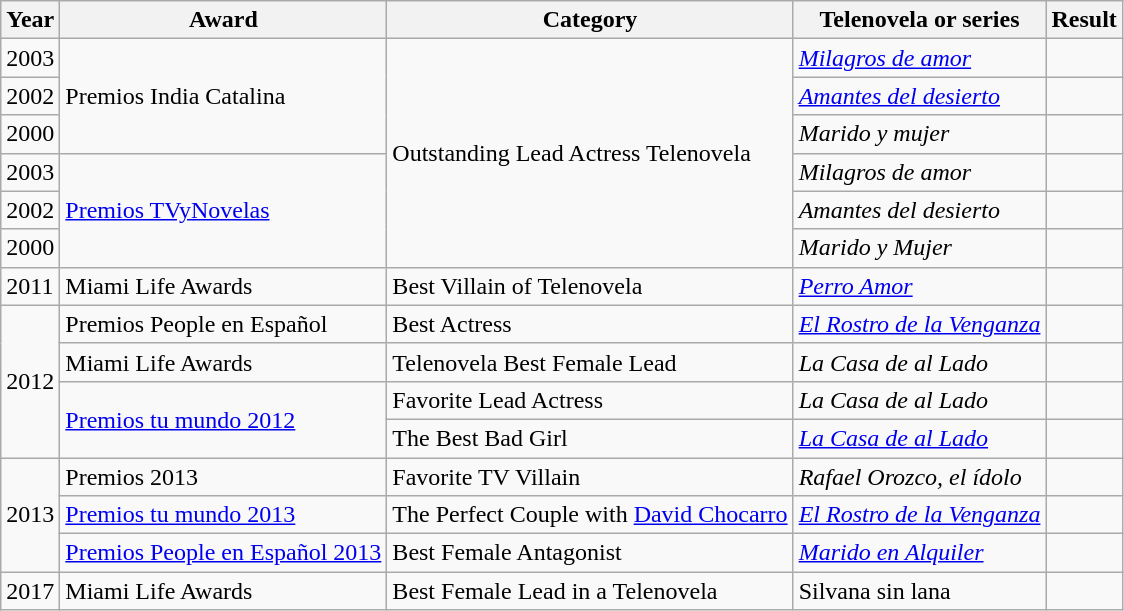<table class="wikitable">
<tr>
<th>Year</th>
<th>Award</th>
<th>Category</th>
<th>Telenovela or series</th>
<th>Result</th>
</tr>
<tr>
<td>2003</td>
<td rowspan=3>Premios India Catalina</td>
<td rowspan=6>Outstanding Lead Actress Telenovela</td>
<td><em><a href='#'>Milagros de amor</a></em></td>
<td></td>
</tr>
<tr>
<td>2002</td>
<td><em><a href='#'>Amantes del desierto</a></em></td>
<td></td>
</tr>
<tr>
<td>2000</td>
<td><em>Marido y mujer</em></td>
<td></td>
</tr>
<tr>
<td>2003</td>
<td rowspan=3><a href='#'>Premios TVyNovelas</a></td>
<td><em>Milagros de amor</em></td>
<td></td>
</tr>
<tr>
<td>2002</td>
<td><em>Amantes del desierto</em></td>
<td></td>
</tr>
<tr>
<td>2000</td>
<td><em>Marido y Mujer</em></td>
<td></td>
</tr>
<tr>
<td rowspan=1>2011</td>
<td>Miami Life Awards</td>
<td>Best Villain of Telenovela</td>
<td><em><a href='#'>Perro Amor</a></em></td>
<td></td>
</tr>
<tr>
<td rowspan=4>2012</td>
<td>Premios People en Español</td>
<td>Best Actress</td>
<td><em><a href='#'>El Rostro de la Venganza</a></em></td>
<td></td>
</tr>
<tr>
<td>Miami Life Awards</td>
<td>Telenovela Best Female Lead</td>
<td><em>La Casa de al Lado</em></td>
<td></td>
</tr>
<tr>
<td rowspan=2><a href='#'>Premios tu mundo 2012</a></td>
<td>Favorite Lead Actress</td>
<td><em>La Casa de al Lado</em></td>
<td></td>
</tr>
<tr>
<td>The Best Bad Girl</td>
<td><em><a href='#'>La Casa de al Lado</a></em></td>
<td></td>
</tr>
<tr>
<td rowspan=3>2013</td>
<td>Premios 2013</td>
<td>Favorite TV Villain</td>
<td><em>Rafael Orozco, el ídolo</em></td>
<td></td>
</tr>
<tr>
<td><a href='#'>Premios tu mundo 2013</a></td>
<td>The Perfect Couple with <a href='#'>David Chocarro</a></td>
<td><em><a href='#'>El Rostro de la Venganza</a></em></td>
<td></td>
</tr>
<tr>
<td><a href='#'>Premios People en Español 2013</a></td>
<td>Best Female Antagonist</td>
<td><em><a href='#'>Marido en Alquiler</a></em></td>
<td></td>
</tr>
<tr>
<td>2017</td>
<td>Miami Life Awards</td>
<td>Best Female Lead in a Telenovela</td>
<td>Silvana sin lana</td>
<td></td>
</tr>
</table>
